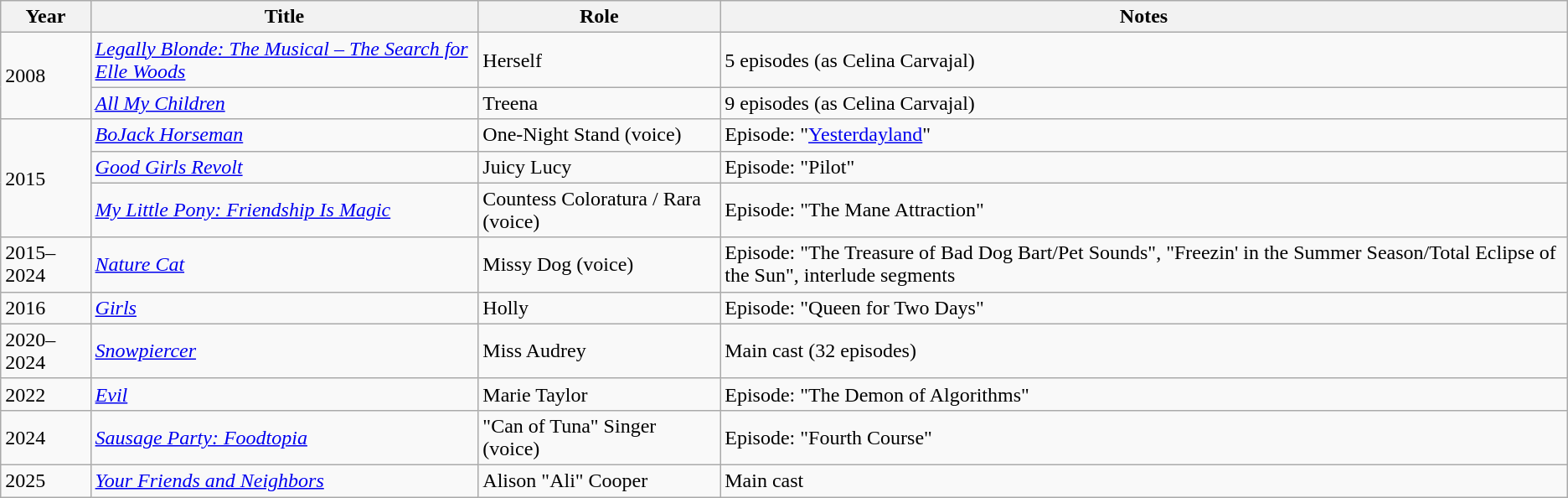<table class="wikitable sortable">
<tr>
<th>Year</th>
<th>Title</th>
<th>Role</th>
<th class="unsortable">Notes</th>
</tr>
<tr>
<td rowspan="2">2008</td>
<td><em><a href='#'>Legally Blonde: The Musical – The Search for Elle Woods</a></em></td>
<td>Herself</td>
<td>5 episodes (as Celina Carvajal)</td>
</tr>
<tr>
<td><em><a href='#'>All My Children</a></em></td>
<td>Treena</td>
<td>9 episodes (as Celina Carvajal)</td>
</tr>
<tr>
<td rowspan="3">2015</td>
<td><em><a href='#'>BoJack Horseman</a></em></td>
<td>One-Night Stand (voice)</td>
<td>Episode: "<a href='#'>Yesterdayland</a>"</td>
</tr>
<tr>
<td><em><a href='#'>Good Girls Revolt</a></em></td>
<td>Juicy Lucy</td>
<td>Episode: "Pilot"</td>
</tr>
<tr>
<td><em><a href='#'>My Little Pony: Friendship Is Magic</a></em></td>
<td>Countess Coloratura / Rara (voice)</td>
<td>Episode: "The Mane Attraction"</td>
</tr>
<tr>
<td>2015–2024</td>
<td><em><a href='#'>Nature Cat</a></em></td>
<td>Missy Dog (voice)</td>
<td>Episode: "The Treasure of Bad Dog Bart/Pet Sounds", "Freezin' in the Summer Season/Total Eclipse of the Sun", interlude segments</td>
</tr>
<tr>
<td>2016</td>
<td><em><a href='#'>Girls</a></em></td>
<td>Holly</td>
<td>Episode: "Queen for Two Days"</td>
</tr>
<tr>
<td>2020–2024</td>
<td><em><a href='#'>Snowpiercer</a></em></td>
<td>Miss Audrey</td>
<td>Main cast (32 episodes)</td>
</tr>
<tr>
<td>2022</td>
<td><em><a href='#'>Evil</a></em></td>
<td>Marie Taylor</td>
<td>Episode: "The Demon of Algorithms"</td>
</tr>
<tr>
<td>2024</td>
<td><em><a href='#'>Sausage Party: Foodtopia</a></em></td>
<td>"Can of Tuna" Singer (voice)</td>
<td>Episode: "Fourth Course"</td>
</tr>
<tr>
<td>2025</td>
<td><em><a href='#'>Your Friends and Neighbors</a></em></td>
<td>Alison "Ali" Cooper</td>
<td>Main cast</td>
</tr>
</table>
